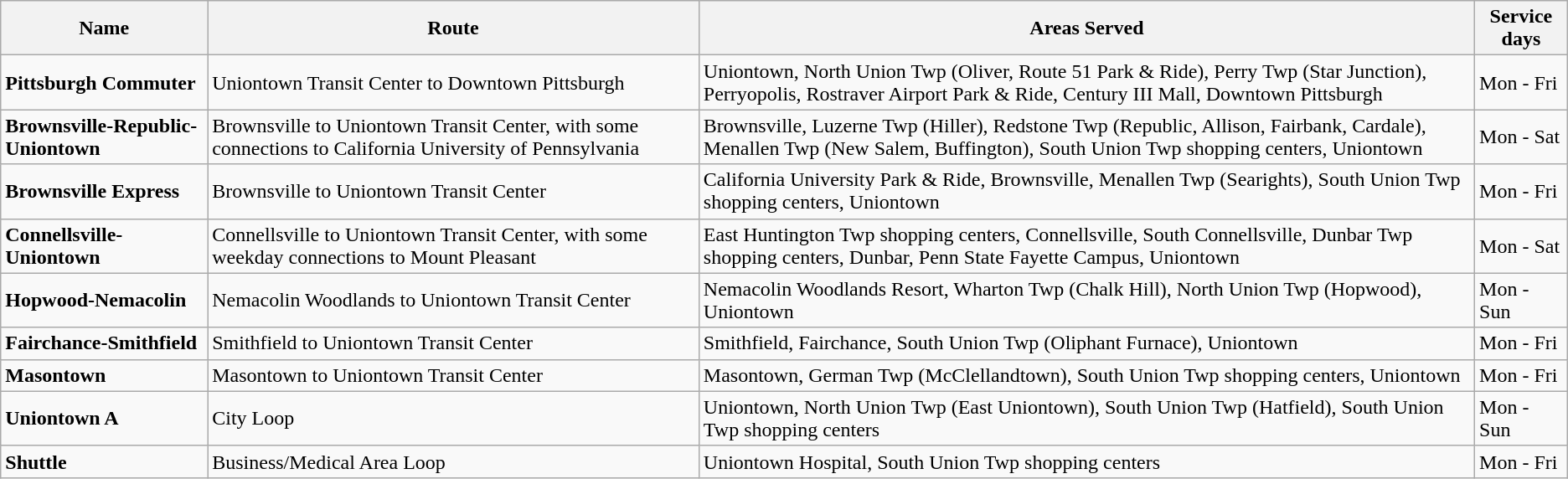<table class="wikitable">
<tr>
<th>Name</th>
<th>Route</th>
<th>Areas Served</th>
<th>Service days</th>
</tr>
<tr>
<td><strong>Pittsburgh Commuter</strong></td>
<td>Uniontown Transit Center to Downtown Pittsburgh</td>
<td>Uniontown, North Union Twp (Oliver, Route 51 Park & Ride), Perry Twp (Star Junction), Perryopolis, Rostraver Airport Park & Ride, Century III Mall, Downtown Pittsburgh</td>
<td>Mon - Fri</td>
</tr>
<tr>
<td><strong>Brownsville-Republic-Uniontown</strong></td>
<td>Brownsville to Uniontown Transit Center, with some connections to California University of Pennsylvania</td>
<td>Brownsville, Luzerne Twp (Hiller), Redstone Twp (Republic, Allison, Fairbank, Cardale), Menallen Twp (New Salem, Buffington), South Union Twp shopping centers, Uniontown</td>
<td>Mon - Sat</td>
</tr>
<tr>
<td><strong>Brownsville Express</strong></td>
<td>Brownsville to Uniontown Transit Center</td>
<td>California University Park & Ride, Brownsville, Menallen Twp (Searights), South Union Twp shopping centers, Uniontown</td>
<td>Mon - Fri</td>
</tr>
<tr>
<td><strong>Connellsville-Uniontown</strong></td>
<td>Connellsville to Uniontown Transit Center, with some weekday connections to Mount Pleasant</td>
<td>East Huntington Twp shopping centers, Connellsville, South Connellsville, Dunbar Twp shopping centers, Dunbar, Penn State Fayette Campus, Uniontown</td>
<td>Mon - Sat</td>
</tr>
<tr>
<td><strong>Hopwood-Nemacolin</strong></td>
<td>Nemacolin Woodlands to Uniontown Transit Center</td>
<td>Nemacolin Woodlands Resort, Wharton Twp (Chalk Hill), North Union Twp (Hopwood), Uniontown</td>
<td>Mon - Sun</td>
</tr>
<tr>
<td><strong>Fairchance-Smithfield</strong></td>
<td>Smithfield to Uniontown Transit Center</td>
<td>Smithfield, Fairchance, South Union Twp (Oliphant Furnace), Uniontown</td>
<td>Mon - Fri</td>
</tr>
<tr>
<td><strong>Masontown</strong></td>
<td>Masontown to Uniontown Transit Center</td>
<td>Masontown, German Twp (McClellandtown), South Union Twp shopping centers,   Uniontown</td>
<td>Mon - Fri</td>
</tr>
<tr>
<td><strong>Uniontown A</strong></td>
<td>City Loop</td>
<td>Uniontown, North Union Twp (East Uniontown), South Union Twp (Hatfield), South Union Twp shopping centers</td>
<td>Mon - Sun</td>
</tr>
<tr>
<td><strong>Shuttle</strong></td>
<td>Business/Medical Area Loop</td>
<td>Uniontown Hospital, South Union Twp shopping centers</td>
<td>Mon - Fri</td>
</tr>
</table>
